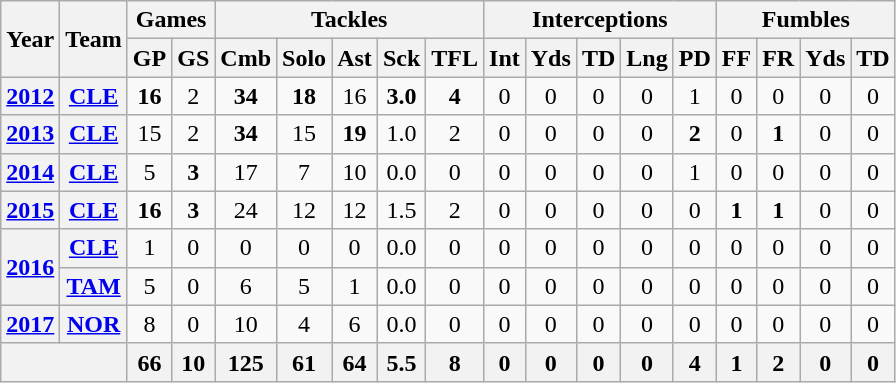<table class="wikitable" style="text-align:center">
<tr>
<th rowspan="2">Year</th>
<th rowspan="2">Team</th>
<th colspan="2">Games</th>
<th colspan="5">Tackles</th>
<th colspan="5">Interceptions</th>
<th colspan="4">Fumbles</th>
</tr>
<tr>
<th>GP</th>
<th>GS</th>
<th>Cmb</th>
<th>Solo</th>
<th>Ast</th>
<th>Sck</th>
<th>TFL</th>
<th>Int</th>
<th>Yds</th>
<th>TD</th>
<th>Lng</th>
<th>PD</th>
<th>FF</th>
<th>FR</th>
<th>Yds</th>
<th>TD</th>
</tr>
<tr>
<th><a href='#'>2012</a></th>
<th><a href='#'>CLE</a></th>
<td><strong>16</strong></td>
<td>2</td>
<td><strong>34</strong></td>
<td><strong>18</strong></td>
<td>16</td>
<td><strong>3.0</strong></td>
<td><strong>4</strong></td>
<td>0</td>
<td>0</td>
<td>0</td>
<td>0</td>
<td>1</td>
<td>0</td>
<td>0</td>
<td>0</td>
<td>0</td>
</tr>
<tr>
<th><a href='#'>2013</a></th>
<th><a href='#'>CLE</a></th>
<td>15</td>
<td>2</td>
<td><strong>34</strong></td>
<td>15</td>
<td><strong>19</strong></td>
<td>1.0</td>
<td>2</td>
<td>0</td>
<td>0</td>
<td>0</td>
<td>0</td>
<td><strong>2</strong></td>
<td>0</td>
<td><strong>1</strong></td>
<td>0</td>
<td>0</td>
</tr>
<tr>
<th><a href='#'>2014</a></th>
<th><a href='#'>CLE</a></th>
<td>5</td>
<td><strong>3</strong></td>
<td>17</td>
<td>7</td>
<td>10</td>
<td>0.0</td>
<td>0</td>
<td>0</td>
<td>0</td>
<td>0</td>
<td>0</td>
<td>1</td>
<td>0</td>
<td>0</td>
<td>0</td>
<td>0</td>
</tr>
<tr>
<th><a href='#'>2015</a></th>
<th><a href='#'>CLE</a></th>
<td><strong>16</strong></td>
<td><strong>3</strong></td>
<td>24</td>
<td>12</td>
<td>12</td>
<td>1.5</td>
<td>2</td>
<td>0</td>
<td>0</td>
<td>0</td>
<td>0</td>
<td>0</td>
<td><strong>1</strong></td>
<td><strong>1</strong></td>
<td>0</td>
<td>0</td>
</tr>
<tr>
<th rowspan="2"><a href='#'>2016</a></th>
<th><a href='#'>CLE</a></th>
<td>1</td>
<td>0</td>
<td>0</td>
<td>0</td>
<td>0</td>
<td>0.0</td>
<td>0</td>
<td>0</td>
<td>0</td>
<td>0</td>
<td>0</td>
<td>0</td>
<td>0</td>
<td>0</td>
<td>0</td>
<td>0</td>
</tr>
<tr>
<th><a href='#'>TAM</a></th>
<td>5</td>
<td>0</td>
<td>6</td>
<td>5</td>
<td>1</td>
<td>0.0</td>
<td>0</td>
<td>0</td>
<td>0</td>
<td>0</td>
<td>0</td>
<td>0</td>
<td>0</td>
<td>0</td>
<td>0</td>
<td>0</td>
</tr>
<tr>
<th><a href='#'>2017</a></th>
<th><a href='#'>NOR</a></th>
<td>8</td>
<td>0</td>
<td>10</td>
<td>4</td>
<td>6</td>
<td>0.0</td>
<td>0</td>
<td>0</td>
<td>0</td>
<td>0</td>
<td>0</td>
<td>0</td>
<td>0</td>
<td>0</td>
<td>0</td>
<td>0</td>
</tr>
<tr>
<th colspan="2"></th>
<th>66</th>
<th>10</th>
<th>125</th>
<th>61</th>
<th>64</th>
<th>5.5</th>
<th>8</th>
<th>0</th>
<th>0</th>
<th>0</th>
<th>0</th>
<th>4</th>
<th>1</th>
<th>2</th>
<th>0</th>
<th>0</th>
</tr>
</table>
